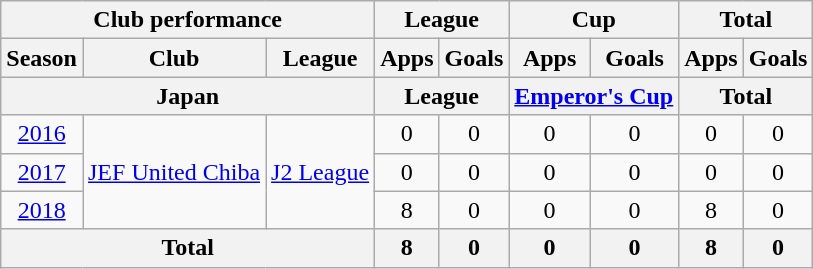<table class="wikitable" style="text-align:center;">
<tr>
<th colspan=3>Club performance</th>
<th colspan=2>League</th>
<th colspan=2>Cup</th>
<th colspan=2>Total</th>
</tr>
<tr>
<th>Season</th>
<th>Club</th>
<th>League</th>
<th>Apps</th>
<th>Goals</th>
<th>Apps</th>
<th>Goals</th>
<th>Apps</th>
<th>Goals</th>
</tr>
<tr>
<th colspan=3>Japan</th>
<th colspan=2>League</th>
<th colspan=2><a href='#'>Emperor's Cup</a></th>
<th colspan=2>Total</th>
</tr>
<tr>
<td><a href='#'>2016</a></td>
<td rowspan="3"><a href='#'>JEF United Chiba</a></td>
<td rowspan="3"><a href='#'>J2 League</a></td>
<td>0</td>
<td>0</td>
<td>0</td>
<td>0</td>
<td>0</td>
<td>0</td>
</tr>
<tr>
<td><a href='#'>2017</a></td>
<td>0</td>
<td>0</td>
<td>0</td>
<td>0</td>
<td>0</td>
<td>0</td>
</tr>
<tr>
<td><a href='#'>2018</a></td>
<td>8</td>
<td>0</td>
<td>0</td>
<td>0</td>
<td>8</td>
<td>0</td>
</tr>
<tr>
<th colspan=3>Total</th>
<th>8</th>
<th>0</th>
<th>0</th>
<th>0</th>
<th>8</th>
<th>0</th>
</tr>
</table>
